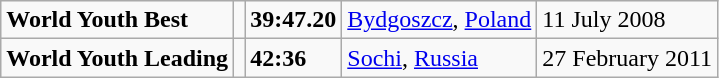<table class="wikitable">
<tr>
<td><strong>World Youth Best</strong></td>
<td></td>
<td><strong>39:47.20</strong></td>
<td><a href='#'>Bydgoszcz</a>, <a href='#'>Poland</a></td>
<td>11 July 2008</td>
</tr>
<tr>
<td><strong>World Youth Leading</strong></td>
<td></td>
<td><strong>42:36</strong></td>
<td><a href='#'>Sochi</a>, <a href='#'>Russia</a></td>
<td>27 February 2011</td>
</tr>
</table>
